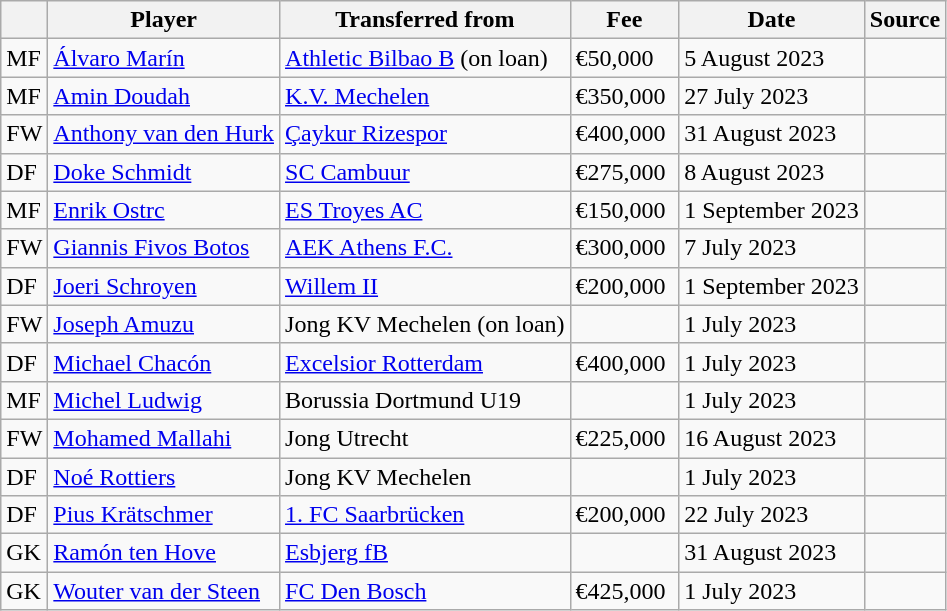<table class="wikitable plainrowheaders sortable">
<tr>
<th></th>
<th scope="col">Player</th>
<th>Transferred from</th>
<th style="width: 65px;">Fee</th>
<th scope="col">Date</th>
<th scope="col">Source</th>
</tr>
<tr>
<td>MF</td>
<td> <a href='#'>Álvaro Marín</a></td>
<td> <a href='#'>Athletic Bilbao B</a> (on loan)</td>
<td>€50,000</td>
<td>5 August 2023</td>
<td></td>
</tr>
<tr>
<td>MF</td>
<td> <a href='#'>Amin Doudah</a></td>
<td> <a href='#'>K.V. Mechelen</a></td>
<td>€350,000</td>
<td>27 July 2023</td>
<td></td>
</tr>
<tr>
<td>FW</td>
<td> <a href='#'>Anthony van den Hurk</a></td>
<td> <a href='#'>Çaykur Rizespor</a></td>
<td>€400,000</td>
<td>31 August 2023</td>
<td></td>
</tr>
<tr>
<td>DF</td>
<td> <a href='#'>Doke Schmidt</a></td>
<td> <a href='#'>SC Cambuur</a></td>
<td>€275,000</td>
<td>8 August 2023</td>
<td></td>
</tr>
<tr>
<td>MF</td>
<td> <a href='#'>Enrik Ostrc</a></td>
<td> <a href='#'>ES Troyes AC</a></td>
<td>€150,000</td>
<td>1 September 2023</td>
<td></td>
</tr>
<tr>
<td>FW</td>
<td> <a href='#'>Giannis Fivos Botos</a></td>
<td> <a href='#'>AEK Athens F.C.</a></td>
<td>€300,000</td>
<td>7 July 2023</td>
<td></td>
</tr>
<tr>
<td>DF</td>
<td> <a href='#'>Joeri Schroyen</a></td>
<td> <a href='#'>Willem II</a></td>
<td>€200,000</td>
<td>1 September 2023</td>
<td></td>
</tr>
<tr>
<td>FW</td>
<td> <a href='#'>Joseph Amuzu</a></td>
<td> Jong KV Mechelen (on loan)</td>
<td></td>
<td>1 July 2023</td>
<td></td>
</tr>
<tr>
<td>DF</td>
<td> <a href='#'>Michael Chacón</a></td>
<td> <a href='#'>Excelsior Rotterdam</a></td>
<td>€400,000</td>
<td>1 July 2023</td>
<td></td>
</tr>
<tr>
<td>MF</td>
<td> <a href='#'>Michel Ludwig</a></td>
<td> Borussia Dortmund U19</td>
<td></td>
<td>1 July 2023</td>
<td></td>
</tr>
<tr>
<td>FW</td>
<td> <a href='#'>Mohamed Mallahi</a></td>
<td> Jong Utrecht</td>
<td>€225,000</td>
<td>16 August 2023</td>
<td></td>
</tr>
<tr>
<td>DF</td>
<td> <a href='#'>Noé Rottiers</a></td>
<td> Jong KV Mechelen</td>
<td></td>
<td>1 July 2023</td>
<td></td>
</tr>
<tr>
<td>DF</td>
<td> <a href='#'>Pius Krätschmer</a></td>
<td> <a href='#'>1. FC Saarbrücken</a></td>
<td>€200,000</td>
<td>22 July 2023</td>
<td></td>
</tr>
<tr>
<td>GK</td>
<td> <a href='#'>Ramón ten Hove</a></td>
<td> <a href='#'>Esbjerg fB</a></td>
<td></td>
<td>31 August 2023</td>
<td></td>
</tr>
<tr>
<td>GK</td>
<td> <a href='#'>Wouter van der Steen</a></td>
<td> <a href='#'>FC Den Bosch</a></td>
<td>€425,000</td>
<td>1 July 2023</td>
<td></td>
</tr>
</table>
